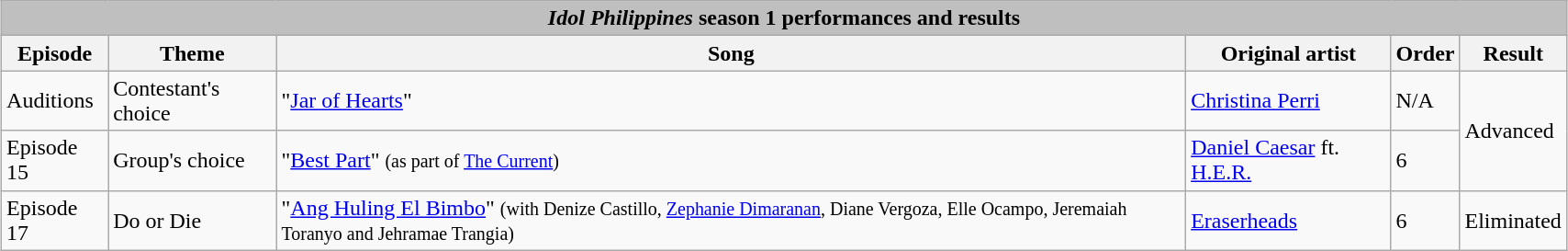<table class="wikitable collapsible autocollapse" style="width:90%; margin:1em auto 1em auto;">
<tr>
<th colspan="6" style="background:#BFBFBF;"><em>Idol Philippines</em> season 1 performances and results</th>
</tr>
<tr>
<th>Episode</th>
<th>Theme</th>
<th>Song</th>
<th>Original artist</th>
<th>Order</th>
<th>Result</th>
</tr>
<tr>
<td>Auditions</td>
<td>Contestant's choice</td>
<td>"<a href='#'>Jar of Hearts</a>"</td>
<td><a href='#'>Christina Perri</a></td>
<td>N/A</td>
<td rowspan="2">Advanced</td>
</tr>
<tr>
<td>Episode 15</td>
<td>Group's choice</td>
<td>"<a href='#'>Best Part</a>" <small>(as part of <a href='#'>The Current</a>)</small></td>
<td><a href='#'>Daniel Caesar</a> ft. <a href='#'>H.E.R.</a></td>
<td>6</td>
</tr>
<tr>
<td>Episode 17</td>
<td>Do or Die</td>
<td>"<a href='#'>Ang Huling El Bimbo</a>" <small>(with Denize Castillo, <a href='#'>Zephanie Dimaranan</a>, Diane Vergoza, Elle Ocampo, Jeremaiah Toranyo and Jehramae Trangia)</small></td>
<td><a href='#'>Eraserheads</a></td>
<td>6</td>
<td>Eliminated</td>
</tr>
</table>
